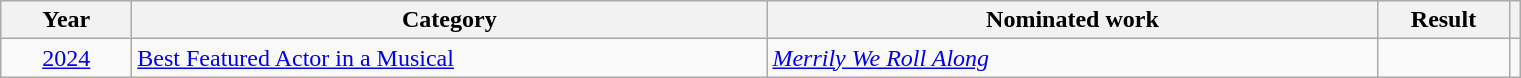<table class=wikitable>
<tr>
<th scope="col" style="width:5em;">Year</th>
<th scope="col" style="width:26em;">Category</th>
<th scope="col" style="width:25em;">Nominated work</th>
<th scope="col" style="width:5em;">Result</th>
<th scope="col"></th>
</tr>
<tr>
<td style="text-align:center;"><a href='#'>2024</a></td>
<td><a href='#'>Best Featured Actor in a Musical</a></td>
<td><em><a href='#'>Merrily We Roll Along</a></em></td>
<td></td>
<td style="text-align:center;"></td>
</tr>
</table>
